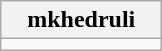<table class="wikitable" style="width:100">
<tr>
<th width="100">mkhedruli</th>
</tr>
<tr>
<td align="center"></td>
</tr>
</table>
